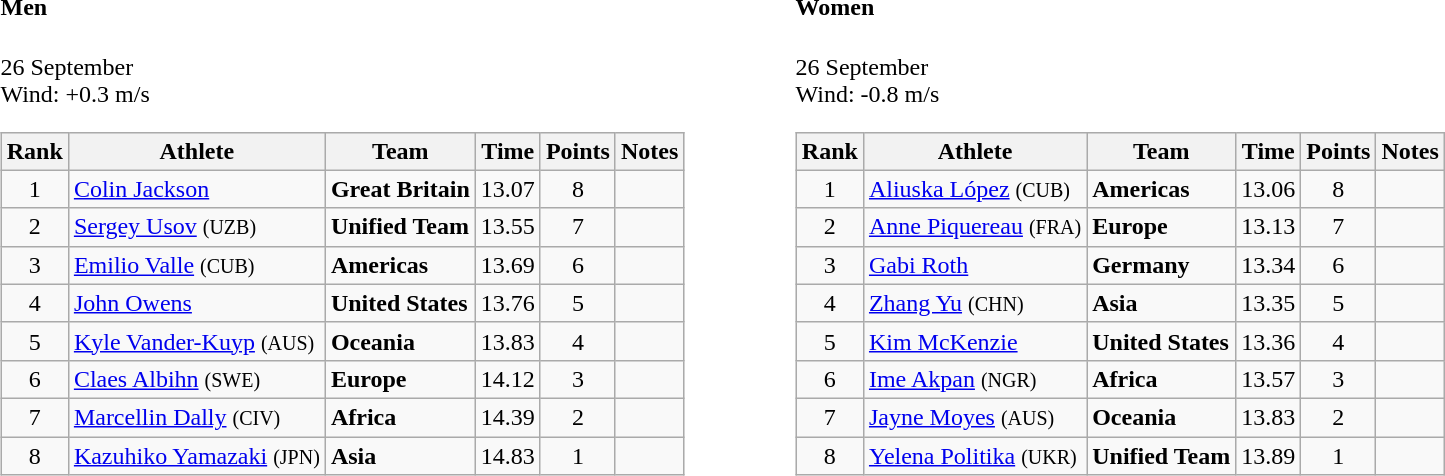<table>
<tr>
<td valign="top"><br><h4>Men</h4>26 September<br>Wind: +0.3 m/s<table class="wikitable" style="text-align:center">
<tr>
<th>Rank</th>
<th>Athlete</th>
<th>Team</th>
<th>Time</th>
<th>Points</th>
<th>Notes</th>
</tr>
<tr>
<td>1</td>
<td align="left"><a href='#'>Colin Jackson</a></td>
<td align=left><strong>Great Britain</strong></td>
<td>13.07</td>
<td>8</td>
<td></td>
</tr>
<tr>
<td>2</td>
<td align="left"><a href='#'>Sergey Usov</a> <small>(UZB) </small></td>
<td align=left><strong>Unified Team</strong></td>
<td>13.55</td>
<td>7</td>
<td></td>
</tr>
<tr>
<td>3</td>
<td align="left"><a href='#'>Emilio Valle</a> <small>(CUB) </small></td>
<td align=left><strong>Americas</strong></td>
<td>13.69</td>
<td>6</td>
<td></td>
</tr>
<tr>
<td>4</td>
<td align="left"><a href='#'>John Owens</a></td>
<td align=left><strong>United States</strong></td>
<td>13.76</td>
<td>5</td>
<td></td>
</tr>
<tr>
<td>5</td>
<td align="left"><a href='#'>Kyle Vander-Kuyp</a> <small>(AUS) </small></td>
<td align=left><strong>Oceania</strong></td>
<td>13.83</td>
<td>4</td>
<td></td>
</tr>
<tr>
<td>6</td>
<td align="left"><a href='#'>Claes Albihn</a> <small>(SWE) </small></td>
<td align=left><strong>Europe</strong></td>
<td>14.12</td>
<td>3</td>
<td></td>
</tr>
<tr>
<td>7</td>
<td align="left"><a href='#'>Marcellin Dally</a> <small>(CIV) </small></td>
<td align=left><strong>Africa</strong></td>
<td>14.39</td>
<td>2</td>
<td></td>
</tr>
<tr>
<td>8</td>
<td align="left"><a href='#'>Kazuhiko Yamazaki</a> <small>(JPN) </small></td>
<td align=left><strong>Asia</strong></td>
<td>14.83</td>
<td>1</td>
<td></td>
</tr>
</table>
</td>
<td width="50"> </td>
<td valign="top"><br><h4>Women</h4>26 September<br>Wind: -0.8 m/s<table class="wikitable" style="text-align:center">
<tr>
<th>Rank</th>
<th>Athlete</th>
<th>Team</th>
<th>Time</th>
<th>Points</th>
<th>Notes</th>
</tr>
<tr>
<td>1</td>
<td align="left"><a href='#'>Aliuska López</a> <small>(CUB) </small></td>
<td align=left><strong>Americas</strong></td>
<td>13.06</td>
<td>8</td>
<td></td>
</tr>
<tr>
<td>2</td>
<td align="left"><a href='#'>Anne Piquereau</a> <small>(FRA) </small></td>
<td align=left><strong>Europe</strong></td>
<td>13.13</td>
<td>7</td>
<td></td>
</tr>
<tr>
<td>3</td>
<td align="left"><a href='#'>Gabi Roth</a></td>
<td align=left><strong>Germany</strong></td>
<td>13.34</td>
<td>6</td>
<td></td>
</tr>
<tr>
<td>4</td>
<td align="left"><a href='#'>Zhang Yu</a> <small>(CHN) </small></td>
<td align=left><strong>Asia</strong></td>
<td>13.35</td>
<td>5</td>
<td></td>
</tr>
<tr>
<td>5</td>
<td align="left"><a href='#'>Kim McKenzie</a></td>
<td align=left><strong>United States</strong></td>
<td>13.36</td>
<td>4</td>
<td></td>
</tr>
<tr>
<td>6</td>
<td align="left"><a href='#'>Ime Akpan</a> <small>(NGR) </small></td>
<td align=left><strong>Africa</strong></td>
<td>13.57</td>
<td>3</td>
<td></td>
</tr>
<tr>
<td>7</td>
<td align="left"><a href='#'>Jayne Moyes</a> <small>(AUS) </small></td>
<td align=left><strong>Oceania</strong></td>
<td>13.83</td>
<td>2</td>
<td></td>
</tr>
<tr>
<td>8</td>
<td align="left"><a href='#'>Yelena Politika</a> <small>(UKR) </small></td>
<td align=left><strong>Unified Team</strong></td>
<td>13.89</td>
<td>1</td>
<td></td>
</tr>
</table>
</td>
</tr>
</table>
